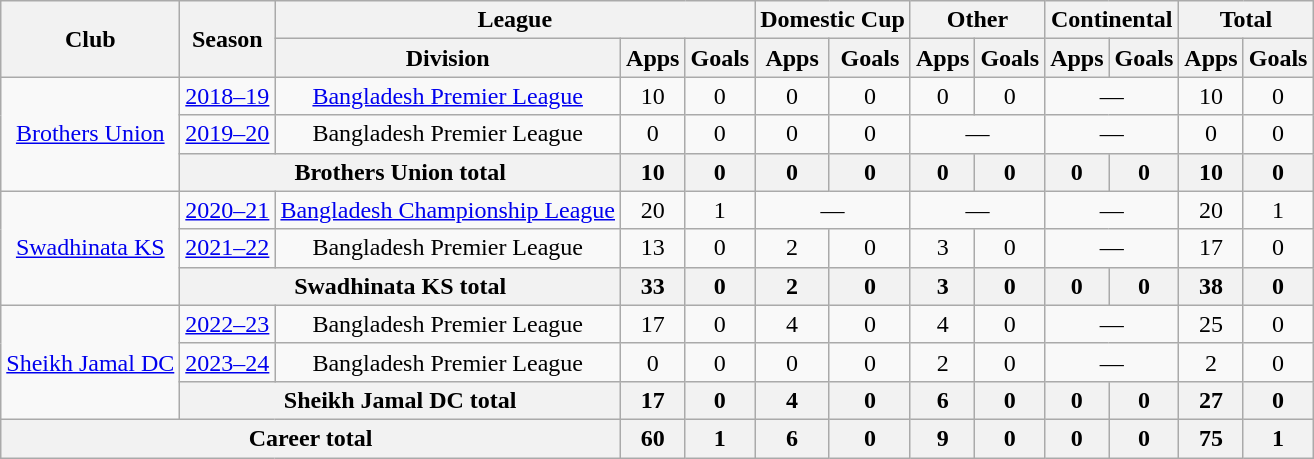<table class="wikitable" style="text-align:center">
<tr>
<th rowspan="2">Club</th>
<th rowspan="2">Season</th>
<th colspan="3">League</th>
<th colspan="2">Domestic Cup</th>
<th colspan="2">Other</th>
<th colspan="2">Continental</th>
<th colspan="2">Total</th>
</tr>
<tr>
<th>Division</th>
<th>Apps</th>
<th>Goals</th>
<th>Apps</th>
<th>Goals</th>
<th>Apps</th>
<th>Goals</th>
<th>Apps</th>
<th>Goals</th>
<th>Apps</th>
<th>Goals</th>
</tr>
<tr>
<td rowspan=3><a href='#'>Brothers Union</a></td>
<td><a href='#'>2018–19</a></td>
<td><a href='#'>Bangladesh Premier League</a></td>
<td>10</td>
<td>0</td>
<td>0</td>
<td>0</td>
<td>0</td>
<td>0</td>
<td colspan="2">—</td>
<td>10</td>
<td>0</td>
</tr>
<tr>
<td><a href='#'>2019–20</a></td>
<td>Bangladesh Premier League</td>
<td>0</td>
<td>0</td>
<td>0</td>
<td>0</td>
<td colspan="2">—</td>
<td colspan="2">—</td>
<td>0</td>
<td>0</td>
</tr>
<tr>
<th colspan="2"><strong>Brothers Union total</strong></th>
<th>10</th>
<th>0</th>
<th>0</th>
<th>0</th>
<th>0</th>
<th>0</th>
<th>0</th>
<th>0</th>
<th>10</th>
<th>0</th>
</tr>
<tr>
<td rowspan=3><a href='#'>Swadhinata KS</a></td>
<td><a href='#'>2020–21</a></td>
<td><a href='#'>Bangladesh Championship League</a></td>
<td>20</td>
<td>1</td>
<td colspan="2">—</td>
<td colspan="2">—</td>
<td colspan="2">—</td>
<td>20</td>
<td>1</td>
</tr>
<tr>
<td><a href='#'>2021–22</a></td>
<td>Bangladesh Premier League</td>
<td>13</td>
<td>0</td>
<td>2</td>
<td>0</td>
<td>3</td>
<td>0</td>
<td colspan="2">—</td>
<td>17</td>
<td>0</td>
</tr>
<tr>
<th colspan="2"><strong>Swadhinata KS total</strong></th>
<th>33</th>
<th>0</th>
<th>2</th>
<th>0</th>
<th>3</th>
<th>0</th>
<th>0</th>
<th>0</th>
<th>38</th>
<th>0</th>
</tr>
<tr>
<td rowspan=3><a href='#'>Sheikh Jamal DC</a></td>
<td><a href='#'>2022–23</a></td>
<td>Bangladesh Premier League</td>
<td>17</td>
<td>0</td>
<td>4</td>
<td>0</td>
<td>4</td>
<td>0</td>
<td colspan="2">—</td>
<td>25</td>
<td>0</td>
</tr>
<tr>
<td><a href='#'>2023–24</a></td>
<td>Bangladesh Premier League</td>
<td>0</td>
<td>0</td>
<td>0</td>
<td>0</td>
<td>2</td>
<td>0</td>
<td colspan="2">—</td>
<td>2</td>
<td>0</td>
</tr>
<tr>
<th colspan="2"><strong>Sheikh Jamal DC total</strong></th>
<th>17</th>
<th>0</th>
<th>4</th>
<th>0</th>
<th>6</th>
<th>0</th>
<th>0</th>
<th>0</th>
<th>27</th>
<th>0</th>
</tr>
<tr>
<th colspan="3">Career total</th>
<th>60</th>
<th>1</th>
<th>6</th>
<th>0</th>
<th>9</th>
<th>0</th>
<th>0</th>
<th>0</th>
<th>75</th>
<th>1</th>
</tr>
</table>
